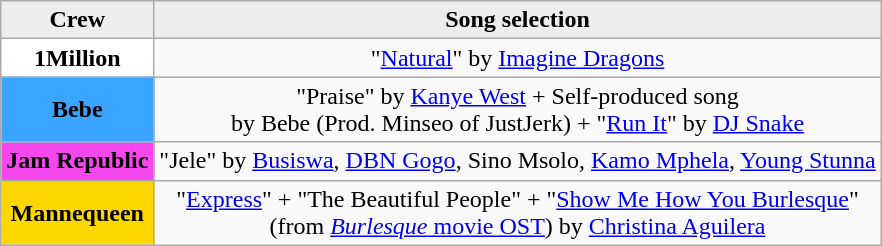<table class="wikitable sortable" style="text-align:center; font-size:100%">
<tr>
<th style="background:#EDEDED">Crew</th>
<th style="background:#EDEDED">Song selection</th>
</tr>
<tr>
<td style="background:white"><strong>1Million</strong></td>
<td>"<a href='#'>Natural</a>" by <a href='#'>Imagine Dragons</a></td>
</tr>
<tr>
<td style="background:#3AA5FF"><strong>Bebe</strong></td>
<td>"Praise" by <a href='#'>Kanye West</a> + Self-produced song <br> by Bebe (Prod. Minseo of JustJerk) + "<a href='#'>Run It</a>" by <a href='#'>DJ Snake</a></td>
</tr>
<tr>
<td style="background:#F646EE"><strong>Jam Republic</strong></td>
<td>"Jele" by <a href='#'>Busiswa</a>, <a href='#'>DBN Gogo</a>, Sino Msolo, <a href='#'>Kamo Mphela</a>, <a href='#'>Young Stunna</a></td>
</tr>
<tr>
<td style="background:gold"><strong>Mannequeen</strong></td>
<td>"<a href='#'>Express</a>" + "The Beautiful People" + "<a href='#'>Show Me How You Burlesque</a>" <br> (from <a href='#'><em>Burlesque</em> movie OST</a>) by <a href='#'>Christina Aguilera</a></td>
</tr>
</table>
